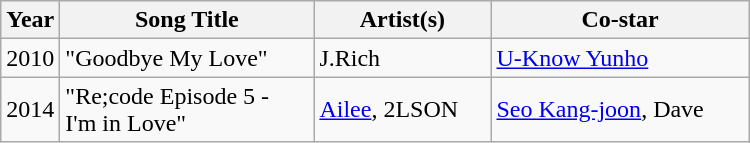<table class="wikitable" style="width:500px">
<tr>
<th width=10>Year</th>
<th>Song Title</th>
<th>Artist(s)</th>
<th>Co-star</th>
</tr>
<tr>
<td>2010</td>
<td>"Goodbye My Love"</td>
<td>J.Rich</td>
<td><a href='#'>U-Know Yunho</a></td>
</tr>
<tr>
<td>2014</td>
<td>"Re;code Episode 5 - <br> I'm in Love"</td>
<td><a href='#'>Ailee</a>, 2LSON</td>
<td><a href='#'>Seo Kang-joon</a>, Dave</td>
</tr>
</table>
